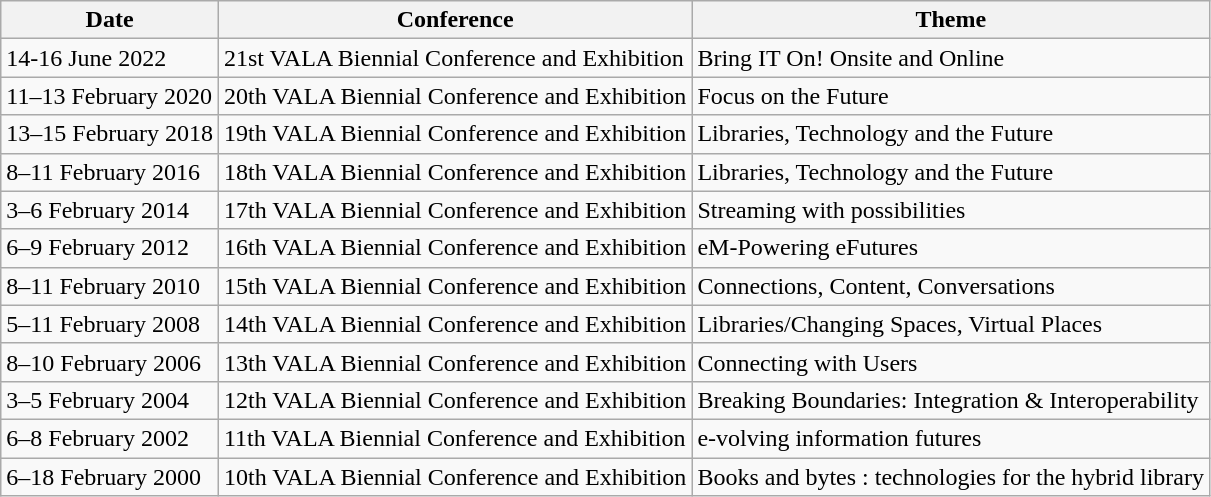<table class="wikitable">
<tr>
<th>Date</th>
<th>Conference</th>
<th>Theme</th>
</tr>
<tr>
<td>14-16 June 2022</td>
<td>21st VALA Biennial Conference and Exhibition</td>
<td>Bring IT On! Onsite and Online</td>
</tr>
<tr>
<td>11–13 February 2020</td>
<td>20th VALA Biennial Conference and Exhibition</td>
<td>Focus on the Future</td>
</tr>
<tr>
<td>13–15 February 2018</td>
<td>19th VALA Biennial Conference and Exhibition</td>
<td>Libraries, Technology and the Future</td>
</tr>
<tr>
<td>8–11 February 2016</td>
<td>18th VALA Biennial Conference and Exhibition</td>
<td>Libraries, Technology and the Future</td>
</tr>
<tr>
<td>3–6 February 2014</td>
<td>17th VALA Biennial Conference and Exhibition</td>
<td>Streaming with possibilities</td>
</tr>
<tr>
<td>6–9 February 2012</td>
<td>16th VALA Biennial Conference and Exhibition</td>
<td>eM-Powering eFutures</td>
</tr>
<tr>
<td>8–11 February 2010</td>
<td>15th VALA Biennial Conference and Exhibition</td>
<td>Connections, Content, Conversations</td>
</tr>
<tr>
<td>5–11 February 2008</td>
<td>14th VALA Biennial Conference and Exhibition</td>
<td>Libraries/Changing Spaces, Virtual Places</td>
</tr>
<tr>
<td>8–10 February 2006</td>
<td>13th VALA Biennial Conference and Exhibition</td>
<td>Connecting with Users</td>
</tr>
<tr>
<td>3–5 February 2004</td>
<td>12th VALA Biennial Conference and Exhibition</td>
<td>Breaking Boundaries: Integration & Interoperability</td>
</tr>
<tr>
<td>6–8 February 2002</td>
<td>11th VALA Biennial Conference and Exhibition</td>
<td>e-volving information futures</td>
</tr>
<tr>
<td>6–18 February 2000</td>
<td>10th VALA Biennial Conference and Exhibition</td>
<td>Books and bytes : technologies for the hybrid library</td>
</tr>
</table>
